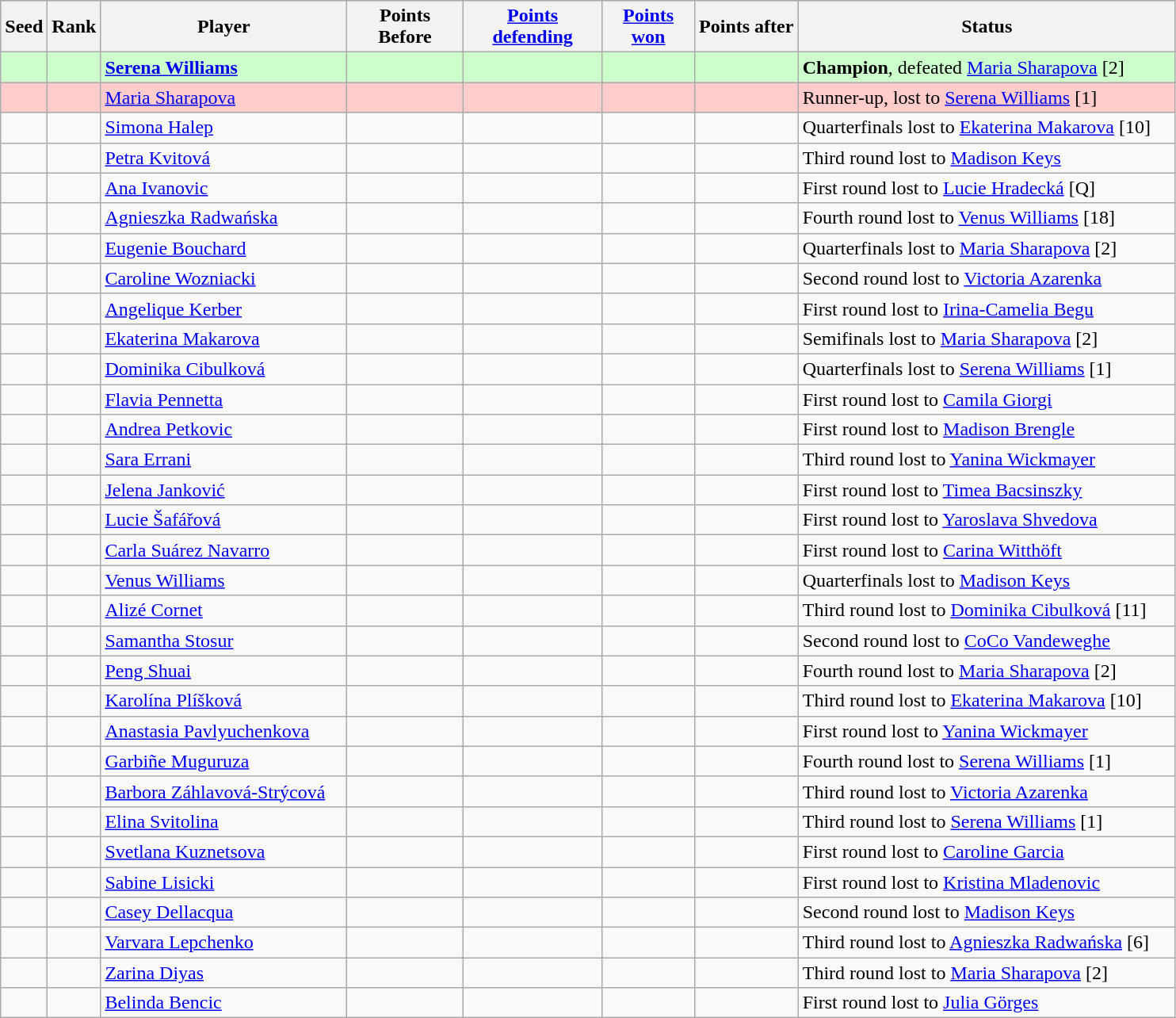<table class="wikitable sortable">
<tr - style="background:pink;">
<th style="width:30px;">Seed</th>
<th style="width:30px;">Rank</th>
<th style="width:200px;">Player</th>
<th style="width:90px;">Points Before</th>
<th style="width:110px;"><a href='#'>Points defending</a></th>
<th style="width:70px;"><a href='#'>Points won</a></th>
<th style="width:80px;">Points after</th>
<th style="width:310px;">Status</th>
</tr>
<tr style="background:#cfc;">
<td></td>
<td></td>
<td><strong> <a href='#'>Serena Williams</a></strong></td>
<td></td>
<td></td>
<td></td>
<td></td>
<td><strong>Champion</strong>, defeated  <a href='#'>Maria Sharapova</a> [2]</td>
</tr>
<tr style="background:#fcc;">
<td></td>
<td></td>
<td> <a href='#'>Maria Sharapova</a></td>
<td></td>
<td></td>
<td></td>
<td></td>
<td>Runner-up, lost to  <a href='#'>Serena Williams</a> [1]</td>
</tr>
<tr>
<td></td>
<td></td>
<td> <a href='#'>Simona Halep</a></td>
<td></td>
<td></td>
<td></td>
<td></td>
<td>Quarterfinals lost to  <a href='#'>Ekaterina Makarova</a> [10]</td>
</tr>
<tr>
<td></td>
<td></td>
<td> <a href='#'>Petra Kvitová</a></td>
<td></td>
<td></td>
<td></td>
<td></td>
<td>Third round lost to  <a href='#'>Madison Keys</a></td>
</tr>
<tr>
<td></td>
<td></td>
<td> <a href='#'>Ana Ivanovic</a></td>
<td></td>
<td></td>
<td></td>
<td></td>
<td>First round lost to  <a href='#'>Lucie Hradecká</a> [Q]</td>
</tr>
<tr>
<td></td>
<td></td>
<td> <a href='#'>Agnieszka Radwańska</a></td>
<td></td>
<td></td>
<td></td>
<td></td>
<td>Fourth round lost to  <a href='#'>Venus Williams</a> [18]</td>
</tr>
<tr>
<td></td>
<td></td>
<td> <a href='#'>Eugenie Bouchard</a></td>
<td></td>
<td></td>
<td></td>
<td></td>
<td>Quarterfinals lost to  <a href='#'>Maria Sharapova</a> [2]</td>
</tr>
<tr>
<td></td>
<td></td>
<td> <a href='#'>Caroline Wozniacki</a></td>
<td></td>
<td></td>
<td></td>
<td></td>
<td>Second round lost to  <a href='#'>Victoria Azarenka</a></td>
</tr>
<tr>
<td></td>
<td></td>
<td> <a href='#'>Angelique Kerber</a></td>
<td></td>
<td></td>
<td></td>
<td></td>
<td>First round lost to  <a href='#'>Irina-Camelia Begu</a></td>
</tr>
<tr>
<td></td>
<td></td>
<td> <a href='#'>Ekaterina Makarova</a></td>
<td></td>
<td></td>
<td></td>
<td></td>
<td>Semifinals lost to  <a href='#'>Maria Sharapova</a> [2]</td>
</tr>
<tr>
<td></td>
<td></td>
<td> <a href='#'>Dominika Cibulková</a></td>
<td></td>
<td></td>
<td></td>
<td></td>
<td>Quarterfinals lost to  <a href='#'>Serena Williams</a> [1]</td>
</tr>
<tr>
<td></td>
<td></td>
<td> <a href='#'>Flavia Pennetta</a></td>
<td></td>
<td></td>
<td></td>
<td></td>
<td>First round lost to  <a href='#'>Camila Giorgi</a></td>
</tr>
<tr>
<td></td>
<td></td>
<td> <a href='#'>Andrea Petkovic</a></td>
<td></td>
<td></td>
<td></td>
<td></td>
<td>First round lost to  <a href='#'>Madison Brengle</a></td>
</tr>
<tr>
<td></td>
<td></td>
<td> <a href='#'>Sara Errani</a></td>
<td></td>
<td></td>
<td></td>
<td></td>
<td>Third round lost to  <a href='#'>Yanina Wickmayer</a></td>
</tr>
<tr>
<td></td>
<td></td>
<td> <a href='#'>Jelena Janković</a></td>
<td></td>
<td></td>
<td></td>
<td></td>
<td>First round lost to  <a href='#'>Timea Bacsinszky</a></td>
</tr>
<tr>
<td></td>
<td></td>
<td> <a href='#'>Lucie Šafářová</a></td>
<td></td>
<td></td>
<td></td>
<td></td>
<td>First round lost to  <a href='#'>Yaroslava Shvedova</a></td>
</tr>
<tr>
<td></td>
<td></td>
<td> <a href='#'>Carla Suárez Navarro</a></td>
<td></td>
<td></td>
<td></td>
<td></td>
<td>First round lost to  <a href='#'>Carina Witthöft</a></td>
</tr>
<tr>
<td></td>
<td></td>
<td> <a href='#'>Venus Williams</a></td>
<td></td>
<td></td>
<td></td>
<td></td>
<td>Quarterfinals lost to  <a href='#'>Madison Keys</a></td>
</tr>
<tr>
<td></td>
<td></td>
<td> <a href='#'>Alizé Cornet</a></td>
<td></td>
<td></td>
<td></td>
<td></td>
<td>Third round lost to  <a href='#'>Dominika Cibulková</a> [11]</td>
</tr>
<tr>
<td></td>
<td></td>
<td> <a href='#'>Samantha Stosur</a></td>
<td></td>
<td></td>
<td></td>
<td></td>
<td>Second round lost to  <a href='#'>CoCo Vandeweghe</a></td>
</tr>
<tr>
<td></td>
<td></td>
<td> <a href='#'>Peng Shuai</a></td>
<td></td>
<td></td>
<td></td>
<td></td>
<td>Fourth round lost to  <a href='#'>Maria Sharapova</a> [2]</td>
</tr>
<tr>
<td></td>
<td></td>
<td> <a href='#'>Karolína Plíšková</a></td>
<td></td>
<td></td>
<td></td>
<td></td>
<td>Third round lost to  <a href='#'>Ekaterina Makarova</a> [10]</td>
</tr>
<tr>
<td></td>
<td></td>
<td> <a href='#'>Anastasia Pavlyuchenkova</a></td>
<td></td>
<td></td>
<td></td>
<td></td>
<td>First round lost to  <a href='#'>Yanina Wickmayer</a></td>
</tr>
<tr>
<td></td>
<td></td>
<td> <a href='#'>Garbiñe Muguruza</a></td>
<td></td>
<td></td>
<td></td>
<td></td>
<td>Fourth round lost to  <a href='#'>Serena Williams</a> [1]</td>
</tr>
<tr>
<td></td>
<td></td>
<td nowrap> <a href='#'>Barbora Záhlavová-Strýcová</a></td>
<td></td>
<td></td>
<td></td>
<td></td>
<td>Third round lost to  <a href='#'>Victoria Azarenka</a></td>
</tr>
<tr>
<td></td>
<td></td>
<td> <a href='#'>Elina Svitolina</a></td>
<td></td>
<td></td>
<td></td>
<td></td>
<td>Third round lost to  <a href='#'>Serena Williams</a> [1]</td>
</tr>
<tr>
<td></td>
<td></td>
<td> <a href='#'>Svetlana Kuznetsova</a></td>
<td></td>
<td></td>
<td></td>
<td></td>
<td>First round lost to  <a href='#'>Caroline Garcia</a></td>
</tr>
<tr>
<td></td>
<td></td>
<td> <a href='#'>Sabine Lisicki</a></td>
<td></td>
<td></td>
<td></td>
<td></td>
<td>First round lost to  <a href='#'>Kristina Mladenovic</a></td>
</tr>
<tr>
<td></td>
<td></td>
<td> <a href='#'>Casey Dellacqua</a></td>
<td></td>
<td></td>
<td></td>
<td></td>
<td>Second round lost to  <a href='#'>Madison Keys</a></td>
</tr>
<tr>
<td></td>
<td></td>
<td> <a href='#'>Varvara Lepchenko</a></td>
<td></td>
<td></td>
<td></td>
<td></td>
<td nowrap>Third round lost to  <a href='#'>Agnieszka Radwańska</a> [6]</td>
</tr>
<tr>
<td></td>
<td></td>
<td> <a href='#'>Zarina Diyas</a></td>
<td></td>
<td></td>
<td></td>
<td></td>
<td>Third round lost to  <a href='#'>Maria Sharapova</a> [2]</td>
</tr>
<tr>
<td></td>
<td></td>
<td> <a href='#'>Belinda Bencic</a></td>
<td></td>
<td></td>
<td></td>
<td></td>
<td>First round lost to  <a href='#'>Julia Görges</a></td>
</tr>
</table>
